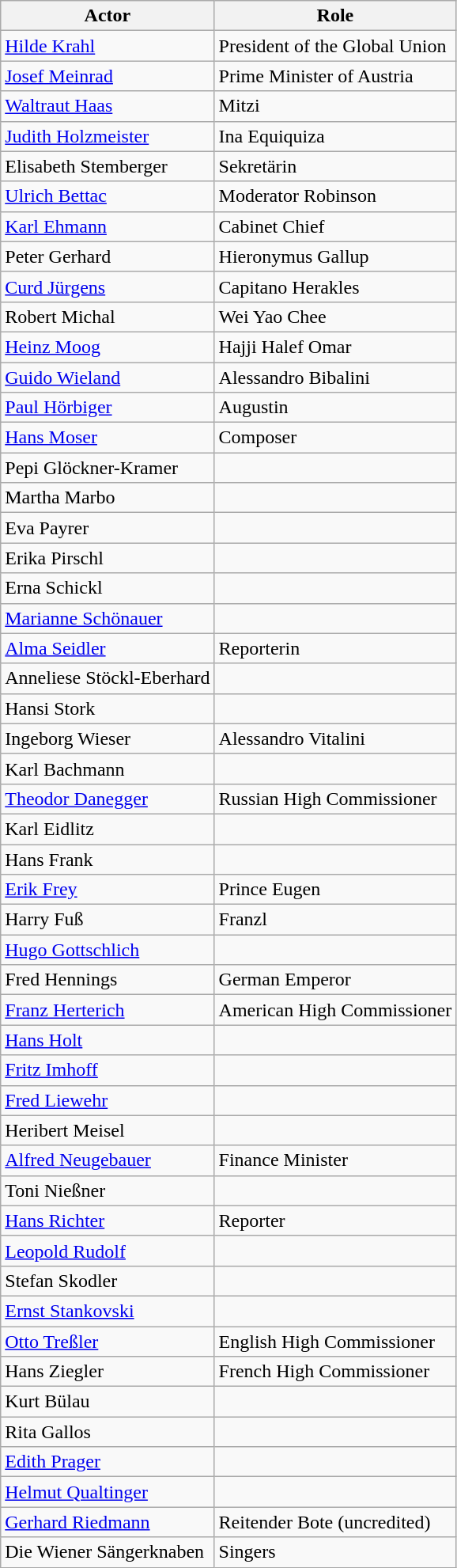<table class="wikitable">
<tr>
<th>Actor</th>
<th>Role</th>
</tr>
<tr>
<td><a href='#'>Hilde Krahl</a></td>
<td>President of the Global Union</td>
</tr>
<tr>
<td><a href='#'>Josef Meinrad</a></td>
<td>Prime Minister of Austria</td>
</tr>
<tr>
<td><a href='#'>Waltraut Haas</a></td>
<td>Mitzi</td>
</tr>
<tr>
<td><a href='#'>Judith Holzmeister</a></td>
<td>Ina Equiquiza</td>
</tr>
<tr>
<td>Elisabeth Stemberger</td>
<td>Sekretärin</td>
</tr>
<tr>
<td><a href='#'>Ulrich Bettac</a></td>
<td>Moderator Robinson</td>
</tr>
<tr>
<td><a href='#'>Karl Ehmann</a></td>
<td>Cabinet Chief</td>
</tr>
<tr>
<td>Peter Gerhard</td>
<td>Hieronymus Gallup</td>
</tr>
<tr>
<td><a href='#'>Curd Jürgens</a></td>
<td>Capitano Herakles</td>
</tr>
<tr>
<td>Robert Michal</td>
<td>Wei Yao Chee</td>
</tr>
<tr>
<td><a href='#'>Heinz Moog</a></td>
<td>Hajji Halef Omar</td>
</tr>
<tr>
<td><a href='#'>Guido Wieland</a></td>
<td>Alessandro Bibalini</td>
</tr>
<tr>
<td><a href='#'>Paul Hörbiger</a></td>
<td>Augustin</td>
</tr>
<tr>
<td><a href='#'>Hans Moser</a></td>
<td>Composer</td>
</tr>
<tr>
<td>Pepi Glöckner-Kramer</td>
<td></td>
</tr>
<tr>
<td>Martha Marbo</td>
<td></td>
</tr>
<tr>
<td>Eva Payrer</td>
<td></td>
</tr>
<tr>
<td>Erika Pirschl</td>
<td></td>
</tr>
<tr>
<td>Erna Schickl</td>
<td></td>
</tr>
<tr>
<td><a href='#'>Marianne Schönauer</a></td>
<td></td>
</tr>
<tr>
<td><a href='#'>Alma Seidler</a></td>
<td>Reporterin</td>
</tr>
<tr>
<td>Anneliese Stöckl-Eberhard</td>
<td></td>
</tr>
<tr>
<td>Hansi Stork</td>
<td></td>
</tr>
<tr>
<td>Ingeborg Wieser</td>
<td>Alessandro Vitalini</td>
</tr>
<tr>
<td>Karl Bachmann</td>
<td></td>
</tr>
<tr>
<td><a href='#'>Theodor Danegger</a></td>
<td>Russian High Commissioner</td>
</tr>
<tr>
<td>Karl Eidlitz</td>
<td></td>
</tr>
<tr>
<td>Hans Frank</td>
<td></td>
</tr>
<tr>
<td><a href='#'>Erik Frey</a></td>
<td>Prince Eugen</td>
</tr>
<tr>
<td>Harry Fuß</td>
<td>Franzl</td>
</tr>
<tr>
<td><a href='#'>Hugo Gottschlich</a></td>
<td></td>
</tr>
<tr>
<td>Fred Hennings</td>
<td>German Emperor</td>
</tr>
<tr>
<td><a href='#'>Franz Herterich</a></td>
<td>American High Commissioner</td>
</tr>
<tr>
<td><a href='#'>Hans Holt</a></td>
<td></td>
</tr>
<tr>
<td><a href='#'>Fritz Imhoff</a></td>
<td></td>
</tr>
<tr>
<td><a href='#'>Fred Liewehr</a></td>
<td></td>
</tr>
<tr>
<td>Heribert Meisel</td>
<td></td>
</tr>
<tr>
<td><a href='#'>Alfred Neugebauer</a></td>
<td>Finance Minister</td>
</tr>
<tr>
<td>Toni Nießner</td>
<td></td>
</tr>
<tr>
<td><a href='#'>Hans Richter</a></td>
<td>Reporter</td>
</tr>
<tr>
<td><a href='#'>Leopold Rudolf</a></td>
<td></td>
</tr>
<tr>
<td>Stefan Skodler</td>
<td></td>
</tr>
<tr>
<td><a href='#'>Ernst Stankovski</a></td>
<td></td>
</tr>
<tr>
<td><a href='#'>Otto Treßler</a></td>
<td>English High Commissioner</td>
</tr>
<tr>
<td>Hans Ziegler</td>
<td>French High Commissioner</td>
</tr>
<tr>
<td>Kurt Bülau</td>
<td></td>
</tr>
<tr>
<td>Rita Gallos</td>
<td></td>
</tr>
<tr>
<td><a href='#'>Edith Prager</a></td>
<td></td>
</tr>
<tr>
<td><a href='#'>Helmut Qualtinger</a></td>
<td></td>
</tr>
<tr>
<td><a href='#'>Gerhard Riedmann</a></td>
<td>Reitender Bote (uncredited)</td>
</tr>
<tr>
<td>Die Wiener Sängerknaben</td>
<td>Singers</td>
</tr>
</table>
